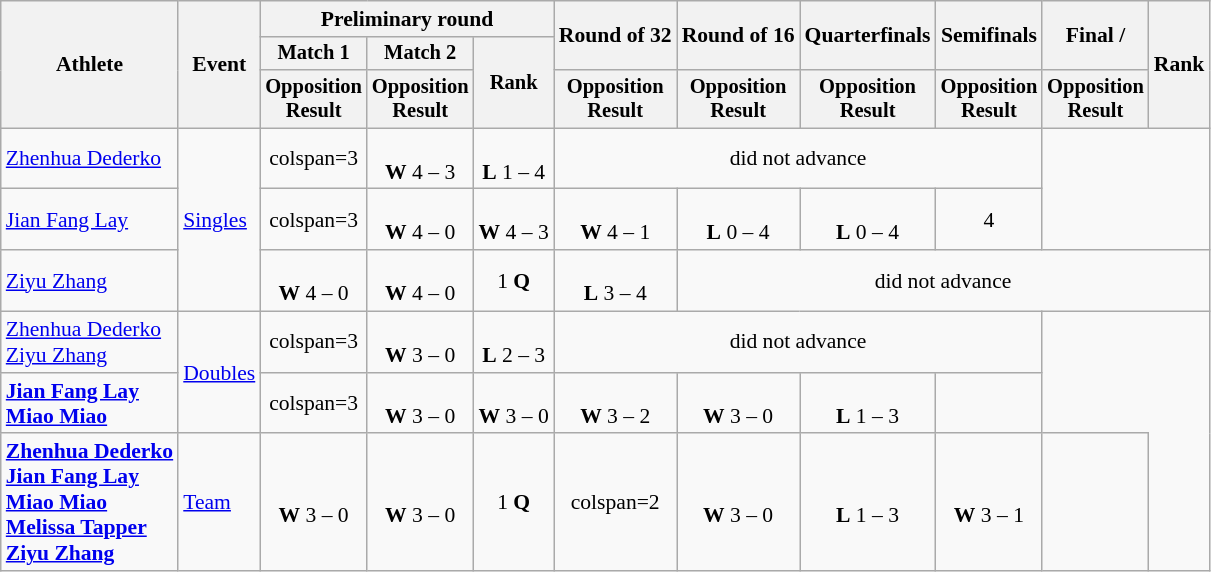<table class="wikitable" style="font-size:90%">
<tr>
<th rowspan=3>Athlete</th>
<th rowspan=3>Event</th>
<th colspan=3>Preliminary round</th>
<th rowspan=2>Round of 32</th>
<th rowspan=2>Round of 16</th>
<th rowspan=2>Quarterfinals</th>
<th rowspan=2>Semifinals</th>
<th rowspan=2>Final / </th>
<th rowspan=3>Rank</th>
</tr>
<tr style="font-size:95%">
<th>Match 1</th>
<th>Match 2</th>
<th rowspan=2>Rank</th>
</tr>
<tr style="font-size:95%">
<th>Opposition<br>Result</th>
<th>Opposition<br>Result</th>
<th>Opposition<br>Result</th>
<th>Opposition<br>Result</th>
<th>Opposition<br>Result</th>
<th>Opposition<br>Result</th>
<th>Opposition<br>Result</th>
</tr>
<tr align=center>
<td align=left><a href='#'>Zhenhua Dederko</a></td>
<td align=left rowspan=3><a href='#'>Singles</a></td>
<td>colspan=3 </td>
<td><br><strong>W</strong> 4 – 3</td>
<td><br><strong>L</strong> 1 – 4</td>
<td colspan=4>did not advance</td>
</tr>
<tr align=center>
<td align=left><a href='#'>Jian Fang Lay</a></td>
<td>colspan=3 </td>
<td><br><strong>W</strong> 4 – 0</td>
<td><br><strong>W</strong> 4 – 3</td>
<td><br><strong>W</strong> 4 – 1</td>
<td><br><strong>L</strong> 0 – 4</td>
<td><br><strong>L</strong> 0 – 4</td>
<td>4</td>
</tr>
<tr align=center>
<td align=left><a href='#'>Ziyu Zhang</a></td>
<td><br><strong>W</strong> 4 – 0</td>
<td><br><strong>W</strong> 4 – 0</td>
<td>1 <strong>Q</strong></td>
<td><br><strong>L</strong> 3 – 4</td>
<td colspan=5>did not advance</td>
</tr>
<tr align=center>
<td align=left><a href='#'>Zhenhua Dederko</a><br><a href='#'>Ziyu Zhang</a></td>
<td align=left rowspan=2><a href='#'>Doubles</a></td>
<td>colspan=3 </td>
<td><br><strong>W</strong> 3 – 0</td>
<td><br><strong>L</strong> 2 – 3</td>
<td colspan=4>did not advance</td>
</tr>
<tr align=center>
<td align=left><strong><a href='#'>Jian Fang Lay</a><br><a href='#'>Miao Miao</a></strong></td>
<td>colspan=3 </td>
<td><br><strong>W</strong> 3 – 0</td>
<td><br><strong>W</strong> 3 – 0</td>
<td><br><strong>W</strong> 3 – 2</td>
<td><br><strong>W</strong> 3 – 0</td>
<td><br><strong>L</strong> 1 – 3</td>
<td></td>
</tr>
<tr align=center>
<td align=left><strong><a href='#'>Zhenhua Dederko</a><br><a href='#'>Jian Fang Lay</a><br><a href='#'>Miao Miao</a><br><a href='#'>Melissa Tapper</a><br><a href='#'>Ziyu Zhang</a></strong></td>
<td align=left><a href='#'>Team</a></td>
<td><br><strong>W</strong> 3 – 0</td>
<td><br><strong>W</strong> 3 – 0</td>
<td>1 <strong>Q</strong></td>
<td>colspan=2 </td>
<td><br><strong>W</strong> 3 – 0</td>
<td><br><strong>L</strong> 1 – 3</td>
<td><br> <strong>W</strong> 3 – 1</td>
<td></td>
</tr>
</table>
